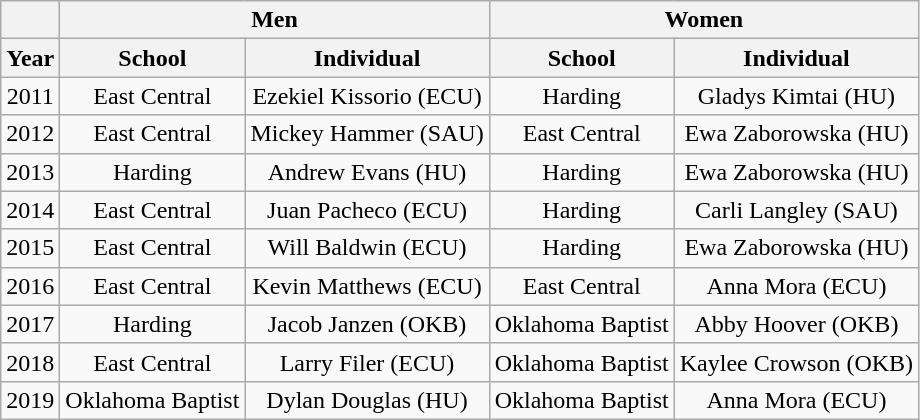<table class="wikitable" style=text-align:center>
<tr>
<th></th>
<th colspan=2>Men</th>
<th colspan=2>Women</th>
</tr>
<tr>
<th>Year</th>
<th>School</th>
<th>Individual</th>
<th>School</th>
<th>Individual</th>
</tr>
<tr>
<td>2011</td>
<td>East Central</td>
<td>Ezekiel Kissorio (ECU)</td>
<td>Harding</td>
<td>Gladys Kimtai (HU)</td>
</tr>
<tr>
<td>2012</td>
<td>East Central</td>
<td>Mickey Hammer (SAU)</td>
<td>East Central</td>
<td>Ewa Zaborowska (HU)</td>
</tr>
<tr>
<td>2013</td>
<td>Harding</td>
<td>Andrew Evans (HU)</td>
<td>Harding</td>
<td>Ewa Zaborowska (HU)</td>
</tr>
<tr>
<td>2014</td>
<td>East Central</td>
<td>Juan Pacheco (ECU)</td>
<td>Harding</td>
<td>Carli Langley (SAU)</td>
</tr>
<tr>
<td>2015</td>
<td>East Central</td>
<td>Will Baldwin (ECU)</td>
<td>Harding</td>
<td>Ewa Zaborowska (HU)</td>
</tr>
<tr>
<td>2016</td>
<td>East Central</td>
<td>Kevin Matthews (ECU)</td>
<td>East Central</td>
<td>Anna Mora (ECU)</td>
</tr>
<tr>
<td>2017</td>
<td>Harding</td>
<td>Jacob Janzen (OKB)</td>
<td>Oklahoma Baptist</td>
<td>Abby Hoover (OKB)</td>
</tr>
<tr>
<td>2018</td>
<td>East Central</td>
<td>Larry Filer (ECU)</td>
<td>Oklahoma Baptist</td>
<td>Kaylee Crowson (OKB)</td>
</tr>
<tr>
<td>2019</td>
<td>Oklahoma Baptist</td>
<td>Dylan Douglas (HU)</td>
<td>Oklahoma Baptist</td>
<td>Anna Mora (ECU)</td>
</tr>
</table>
